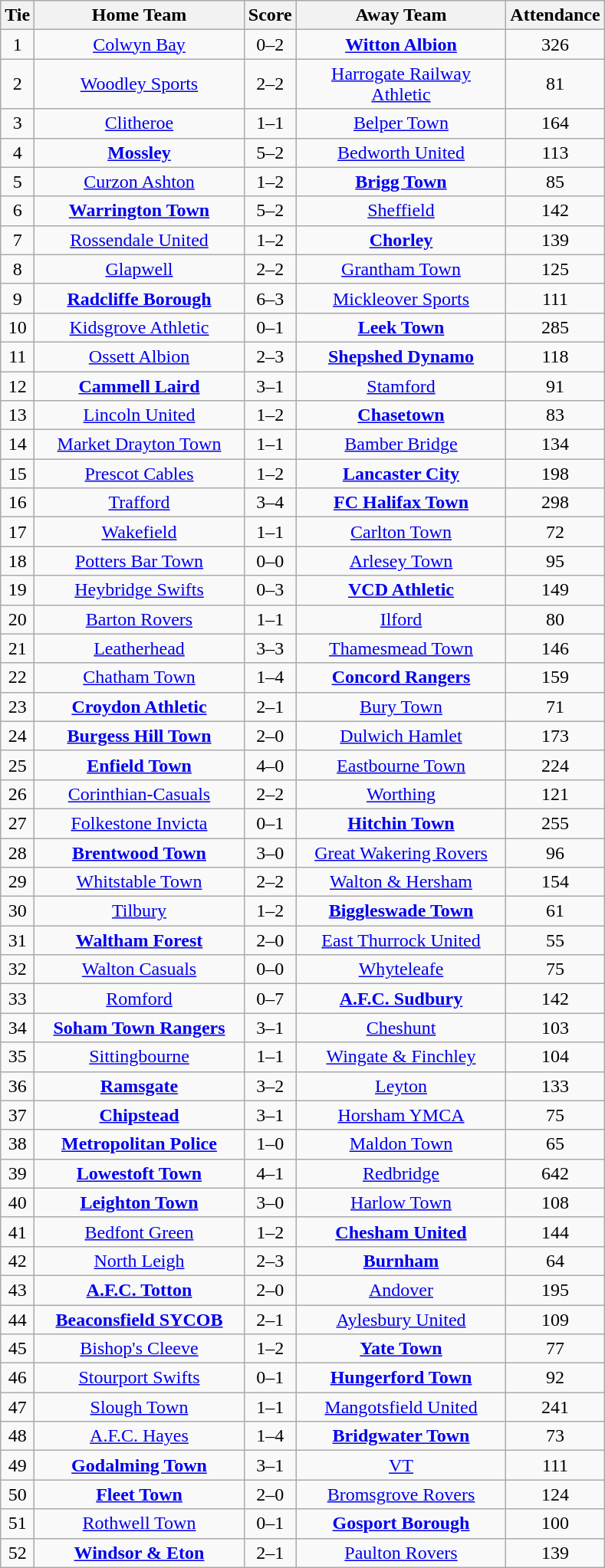<table class="wikitable" style="text-align:center;">
<tr>
<th width=20>Tie</th>
<th width=175>Home Team</th>
<th width=20>Score</th>
<th width=175>Away Team</th>
<th width=20>Attendance</th>
</tr>
<tr>
<td>1</td>
<td><a href='#'>Colwyn Bay</a></td>
<td>0–2</td>
<td><strong><a href='#'>Witton Albion</a></strong></td>
<td>326</td>
</tr>
<tr>
<td>2</td>
<td><a href='#'>Woodley Sports</a></td>
<td>2–2</td>
<td><a href='#'>Harrogate Railway Athletic</a></td>
<td>81</td>
</tr>
<tr>
<td>3</td>
<td><a href='#'>Clitheroe</a></td>
<td>1–1</td>
<td><a href='#'>Belper Town</a></td>
<td>164</td>
</tr>
<tr>
<td>4</td>
<td><strong><a href='#'>Mossley</a></strong></td>
<td>5–2</td>
<td><a href='#'>Bedworth United</a></td>
<td>113</td>
</tr>
<tr>
<td>5</td>
<td><a href='#'>Curzon Ashton</a></td>
<td>1–2</td>
<td><strong><a href='#'>Brigg Town</a></strong></td>
<td>85</td>
</tr>
<tr>
<td>6</td>
<td><strong><a href='#'>Warrington Town</a></strong></td>
<td>5–2</td>
<td><a href='#'>Sheffield</a></td>
<td>142</td>
</tr>
<tr>
<td>7</td>
<td><a href='#'>Rossendale United</a></td>
<td>1–2</td>
<td><strong><a href='#'>Chorley</a></strong></td>
<td>139</td>
</tr>
<tr>
<td>8</td>
<td><a href='#'>Glapwell</a></td>
<td>2–2</td>
<td><a href='#'>Grantham Town</a></td>
<td>125</td>
</tr>
<tr>
<td>9</td>
<td><strong><a href='#'>Radcliffe Borough</a></strong></td>
<td>6–3</td>
<td><a href='#'>Mickleover Sports</a></td>
<td>111</td>
</tr>
<tr>
<td>10</td>
<td><a href='#'>Kidsgrove Athletic</a></td>
<td>0–1</td>
<td><strong><a href='#'>Leek Town</a></strong></td>
<td>285</td>
</tr>
<tr>
<td>11</td>
<td><a href='#'>Ossett Albion</a></td>
<td>2–3</td>
<td><strong><a href='#'>Shepshed Dynamo</a></strong></td>
<td>118</td>
</tr>
<tr>
<td>12</td>
<td><strong><a href='#'>Cammell Laird</a></strong></td>
<td>3–1</td>
<td><a href='#'>Stamford</a></td>
<td>91</td>
</tr>
<tr>
<td>13</td>
<td><a href='#'>Lincoln United</a></td>
<td>1–2</td>
<td><strong><a href='#'>Chasetown</a></strong></td>
<td>83</td>
</tr>
<tr>
<td>14</td>
<td><a href='#'>Market Drayton Town</a></td>
<td>1–1</td>
<td><a href='#'>Bamber Bridge</a></td>
<td>134</td>
</tr>
<tr>
<td>15</td>
<td><a href='#'>Prescot Cables</a></td>
<td>1–2</td>
<td><strong><a href='#'>Lancaster City</a></strong></td>
<td>198</td>
</tr>
<tr>
<td>16</td>
<td><a href='#'>Trafford</a></td>
<td>3–4</td>
<td><strong><a href='#'>FC Halifax Town</a></strong></td>
<td>298</td>
</tr>
<tr>
<td>17</td>
<td><a href='#'>Wakefield</a></td>
<td>1–1</td>
<td><a href='#'>Carlton Town</a></td>
<td>72</td>
</tr>
<tr>
<td>18</td>
<td><a href='#'>Potters Bar Town</a></td>
<td>0–0</td>
<td><a href='#'>Arlesey Town</a></td>
<td>95</td>
</tr>
<tr>
<td>19</td>
<td><a href='#'>Heybridge Swifts</a></td>
<td>0–3</td>
<td><strong><a href='#'>VCD Athletic</a></strong></td>
<td>149</td>
</tr>
<tr>
<td>20</td>
<td><a href='#'>Barton Rovers</a></td>
<td>1–1</td>
<td><a href='#'>Ilford</a></td>
<td>80</td>
</tr>
<tr>
<td>21</td>
<td><a href='#'>Leatherhead</a></td>
<td>3–3</td>
<td><a href='#'>Thamesmead Town</a></td>
<td>146</td>
</tr>
<tr>
<td>22</td>
<td><a href='#'>Chatham Town</a></td>
<td>1–4</td>
<td><strong><a href='#'>Concord Rangers</a></strong></td>
<td>159</td>
</tr>
<tr>
<td>23</td>
<td><strong><a href='#'>Croydon Athletic</a></strong></td>
<td>2–1</td>
<td><a href='#'>Bury Town</a></td>
<td>71</td>
</tr>
<tr>
<td>24</td>
<td><strong><a href='#'>Burgess Hill Town</a></strong></td>
<td>2–0</td>
<td><a href='#'>Dulwich Hamlet</a></td>
<td>173</td>
</tr>
<tr>
<td>25</td>
<td><strong><a href='#'>Enfield Town</a></strong></td>
<td>4–0</td>
<td><a href='#'>Eastbourne Town</a></td>
<td>224</td>
</tr>
<tr>
<td>26</td>
<td><a href='#'>Corinthian-Casuals</a></td>
<td>2–2</td>
<td><a href='#'>Worthing</a></td>
<td>121</td>
</tr>
<tr>
<td>27</td>
<td><a href='#'>Folkestone Invicta</a></td>
<td>0–1</td>
<td><strong><a href='#'>Hitchin Town</a></strong></td>
<td>255</td>
</tr>
<tr>
<td>28</td>
<td><strong><a href='#'>Brentwood Town</a></strong></td>
<td>3–0</td>
<td><a href='#'>Great Wakering Rovers</a></td>
<td>96</td>
</tr>
<tr>
<td>29</td>
<td><a href='#'>Whitstable Town</a></td>
<td>2–2</td>
<td><a href='#'>Walton & Hersham</a></td>
<td>154</td>
</tr>
<tr>
<td>30</td>
<td><a href='#'>Tilbury</a></td>
<td>1–2</td>
<td><strong><a href='#'>Biggleswade Town</a></strong></td>
<td>61</td>
</tr>
<tr>
<td>31</td>
<td><strong><a href='#'>Waltham Forest</a></strong></td>
<td>2–0</td>
<td><a href='#'>East Thurrock United</a></td>
<td>55</td>
</tr>
<tr>
<td>32</td>
<td><a href='#'>Walton Casuals</a></td>
<td>0–0</td>
<td><a href='#'>Whyteleafe</a></td>
<td>75</td>
</tr>
<tr>
<td>33</td>
<td><a href='#'>Romford</a></td>
<td>0–7</td>
<td><strong><a href='#'>A.F.C. Sudbury</a></strong></td>
<td>142</td>
</tr>
<tr>
<td>34</td>
<td><strong><a href='#'>Soham Town Rangers</a></strong></td>
<td>3–1</td>
<td><a href='#'>Cheshunt</a></td>
<td>103</td>
</tr>
<tr>
<td>35</td>
<td><a href='#'>Sittingbourne</a></td>
<td>1–1</td>
<td><a href='#'>Wingate & Finchley</a></td>
<td>104</td>
</tr>
<tr>
<td>36</td>
<td><strong><a href='#'>Ramsgate</a></strong></td>
<td>3–2</td>
<td><a href='#'>Leyton</a></td>
<td>133</td>
</tr>
<tr>
<td>37</td>
<td><strong><a href='#'>Chipstead</a></strong></td>
<td>3–1</td>
<td><a href='#'>Horsham YMCA</a></td>
<td>75</td>
</tr>
<tr>
<td>38</td>
<td><strong><a href='#'>Metropolitan Police</a></strong></td>
<td>1–0</td>
<td><a href='#'>Maldon Town</a></td>
<td>65</td>
</tr>
<tr>
<td>39</td>
<td><strong><a href='#'>Lowestoft Town</a></strong></td>
<td>4–1</td>
<td><a href='#'>Redbridge</a></td>
<td>642</td>
</tr>
<tr>
<td>40</td>
<td><strong><a href='#'>Leighton Town</a></strong></td>
<td>3–0</td>
<td><a href='#'>Harlow Town</a></td>
<td>108</td>
</tr>
<tr>
<td>41</td>
<td><a href='#'>Bedfont Green</a></td>
<td>1–2</td>
<td><strong><a href='#'>Chesham United</a></strong></td>
<td>144</td>
</tr>
<tr>
<td>42</td>
<td><a href='#'>North Leigh</a></td>
<td>2–3</td>
<td><strong><a href='#'>Burnham</a></strong></td>
<td>64</td>
</tr>
<tr>
<td>43</td>
<td><strong><a href='#'>A.F.C. Totton</a></strong></td>
<td>2–0</td>
<td><a href='#'>Andover</a></td>
<td>195</td>
</tr>
<tr>
<td>44</td>
<td><strong><a href='#'>Beaconsfield SYCOB</a></strong></td>
<td>2–1</td>
<td><a href='#'>Aylesbury United</a></td>
<td>109</td>
</tr>
<tr>
<td>45</td>
<td><a href='#'>Bishop's Cleeve</a></td>
<td>1–2</td>
<td><strong><a href='#'>Yate Town</a></strong></td>
<td>77</td>
</tr>
<tr>
<td>46</td>
<td><a href='#'>Stourport Swifts</a></td>
<td>0–1</td>
<td><strong><a href='#'>Hungerford Town</a></strong></td>
<td>92</td>
</tr>
<tr>
<td>47</td>
<td><a href='#'>Slough Town</a></td>
<td>1–1</td>
<td><a href='#'>Mangotsfield United</a></td>
<td>241</td>
</tr>
<tr>
<td>48</td>
<td><a href='#'>A.F.C. Hayes</a></td>
<td>1–4</td>
<td><strong><a href='#'>Bridgwater Town</a></strong></td>
<td>73</td>
</tr>
<tr>
<td>49</td>
<td><strong><a href='#'>Godalming Town</a></strong></td>
<td>3–1</td>
<td><a href='#'>VT</a></td>
<td>111</td>
</tr>
<tr>
<td>50</td>
<td><strong><a href='#'>Fleet Town</a></strong></td>
<td>2–0</td>
<td><a href='#'>Bromsgrove Rovers</a></td>
<td>124</td>
</tr>
<tr>
<td>51</td>
<td><a href='#'>Rothwell Town</a></td>
<td>0–1</td>
<td><strong><a href='#'>Gosport Borough</a></strong></td>
<td>100</td>
</tr>
<tr>
<td>52</td>
<td><strong><a href='#'>Windsor & Eton</a></strong></td>
<td>2–1</td>
<td><a href='#'>Paulton Rovers</a></td>
<td>139</td>
</tr>
</table>
